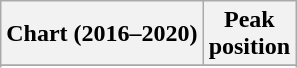<table class="wikitable sortable plainrowheaders" style="text-align:center">
<tr>
<th scope="col">Chart (2016–2020)</th>
<th scope="col">Peak<br>position</th>
</tr>
<tr>
</tr>
<tr>
</tr>
</table>
